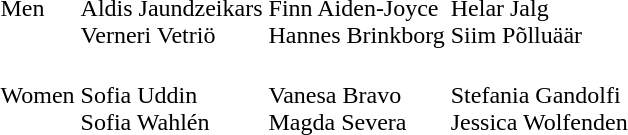<table>
<tr>
<td>Men</td>
<td><br>Aldis Jaundzeikars<br>Verneri Vetriö</td>
<td><br>Finn Aiden-Joyce<br>Hannes Brinkborg</td>
<td><br>Helar Jalg<br>Siim Põlluäär</td>
</tr>
<tr>
<td>Women</td>
<td><br>Sofia Uddin<br>Sofia Wahlén</td>
<td><br>Vanesa Bravo<br>Magda Severa</td>
<td><br>Stefania Gandolfi<br>Jessica Wolfenden</td>
</tr>
</table>
